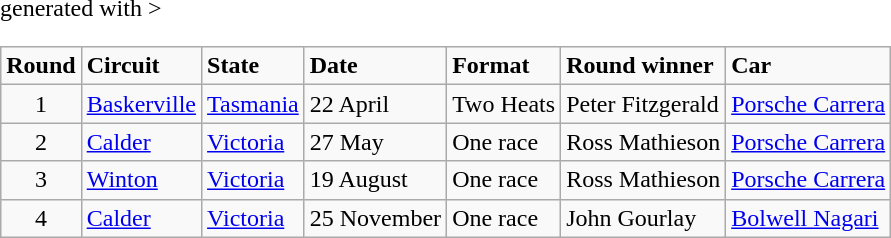<table class="wikitable" <hiddentext>generated with >
<tr style="font-weight:bold">
<td align="center">Round</td>
<td>Circuit</td>
<td>State</td>
<td>Date</td>
<td>Format</td>
<td>Round winner</td>
<td>Car</td>
</tr>
<tr>
<td align="center">1</td>
<td><a href='#'>Baskerville</a></td>
<td><a href='#'>Tasmania</a></td>
<td>22 April</td>
<td>Two Heats</td>
<td>Peter Fitzgerald</td>
<td><a href='#'>Porsche Carrera</a></td>
</tr>
<tr>
<td align="center">2</td>
<td><a href='#'>Calder</a></td>
<td><a href='#'>Victoria</a></td>
<td>27 May</td>
<td>One race</td>
<td>Ross Mathieson</td>
<td><a href='#'>Porsche Carrera</a></td>
</tr>
<tr>
<td align="center">3</td>
<td><a href='#'>Winton</a></td>
<td><a href='#'>Victoria</a></td>
<td>19 August</td>
<td>One race</td>
<td>Ross Mathieson</td>
<td><a href='#'>Porsche Carrera</a></td>
</tr>
<tr>
<td align="center">4</td>
<td><a href='#'>Calder</a></td>
<td><a href='#'>Victoria</a></td>
<td>25 November</td>
<td>One race</td>
<td>John Gourlay</td>
<td><a href='#'>Bolwell Nagari</a></td>
</tr>
</table>
